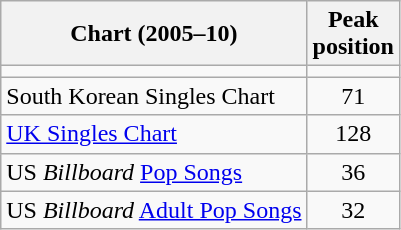<table class="wikitable sortable">
<tr>
<th>Chart (2005–10)</th>
<th>Peak<br>position</th>
</tr>
<tr>
<td></td>
</tr>
<tr>
<td>South Korean Singles Chart</td>
<td align="center">71</td>
</tr>
<tr>
<td><a href='#'>UK Singles Chart</a></td>
<td align="center">128</td>
</tr>
<tr>
<td>US <em>Billboard</em> <a href='#'>Pop Songs</a></td>
<td align="center">36</td>
</tr>
<tr>
<td>US <em>Billboard</em> <a href='#'>Adult Pop Songs</a></td>
<td align="center">32</td>
</tr>
</table>
